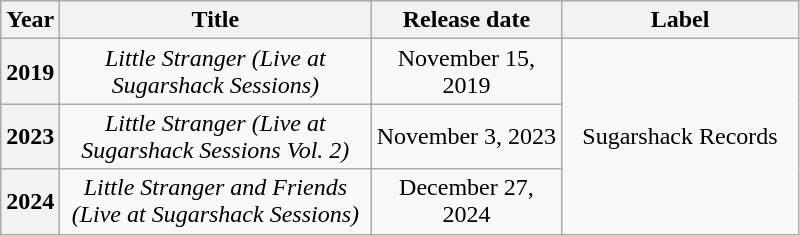<table class="wikitable plainrowheaders" style="text-align:center;">
<tr>
<th scope="col">Year</th>
<th scope="col" width="200">Title</th>
<th scope="col" width="120">Release date</th>
<th scope="col" width="150">Label</th>
</tr>
<tr>
<th scope="row">2019</th>
<td><em>Little Stranger (Live at Sugarshack Sessions)</em></td>
<td>November 15, 2019</td>
<td rowspan=3>Sugarshack Records</td>
</tr>
<tr>
<th scope="row">2023</th>
<td><em>Little Stranger (Live at Sugarshack Sessions Vol. 2)</em></td>
<td>November 3, 2023</td>
</tr>
<tr>
<th scope="row">2024</th>
<td><em>Little Stranger and Friends (Live at Sugarshack Sessions)</em></td>
<td>December 27, 2024</td>
</tr>
</table>
